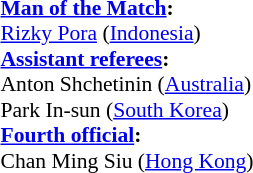<table width=50% style="font-size:90%;">
<tr>
<td><br><strong><a href='#'>Man of the Match</a>:</strong>	
<br><a href='#'>Rizky Pora</a> (<a href='#'>Indonesia</a>)<br><strong><a href='#'>Assistant referees</a>:</strong>
<br>Anton Shchetinin (<a href='#'>Australia</a>)
<br>Park In-sun (<a href='#'>South Korea</a>)
<br><strong><a href='#'>Fourth official</a>:</strong>
<br>Chan Ming Siu (<a href='#'>Hong Kong</a>)</td>
</tr>
</table>
